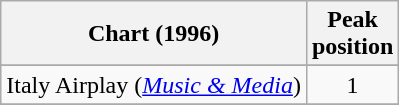<table class="wikitable sortable">
<tr>
<th>Chart (1996)</th>
<th>Peak<br>position</th>
</tr>
<tr>
</tr>
<tr>
</tr>
<tr>
</tr>
<tr>
</tr>
<tr>
</tr>
<tr>
<td>Italy Airplay (<em><a href='#'>Music & Media</a></em>)</td>
<td align="center">1</td>
</tr>
<tr>
</tr>
<tr>
</tr>
<tr>
</tr>
</table>
